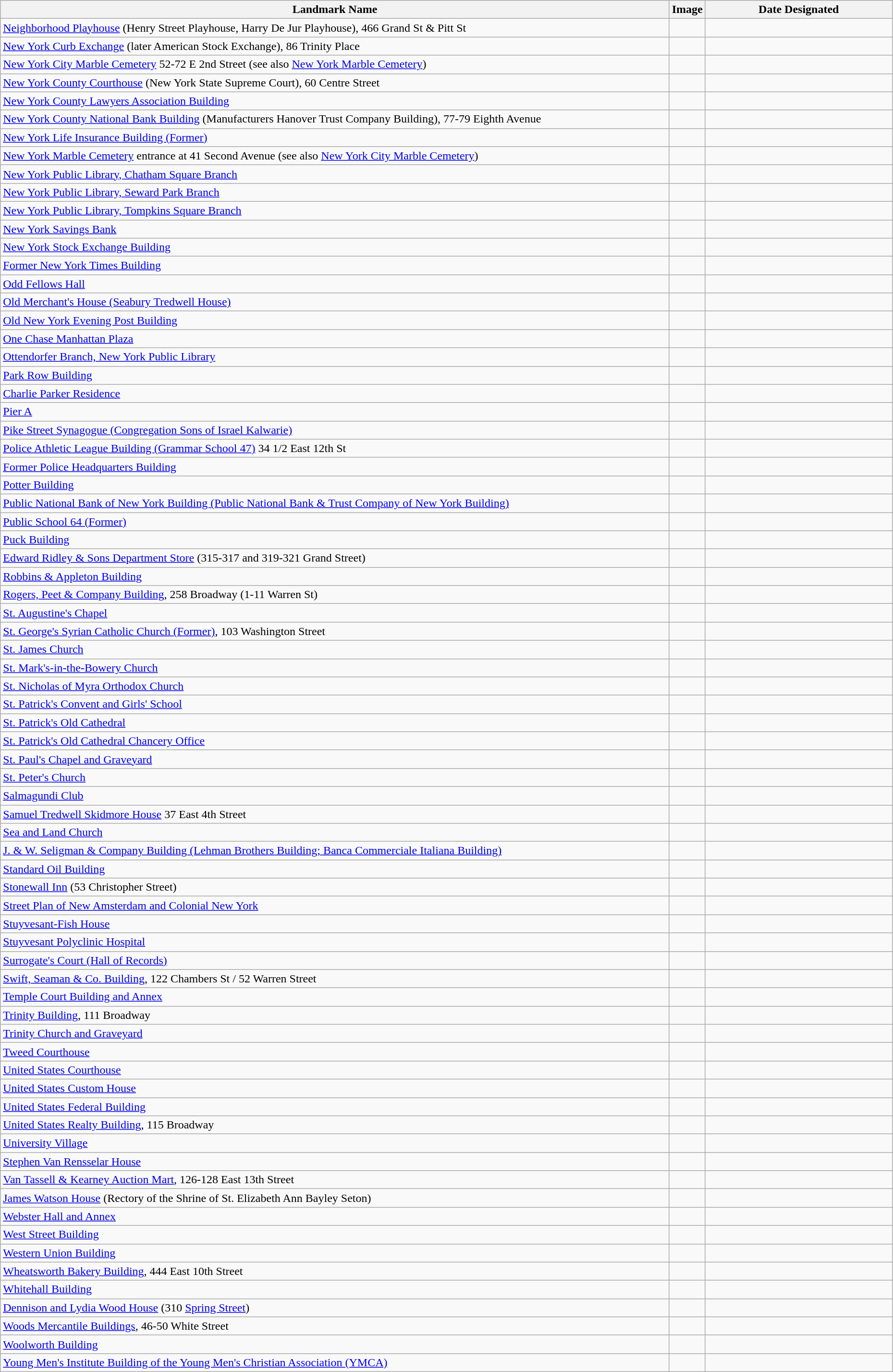<table class="wikitable sortable" style="width:98%">
<tr>
<th width = 75%><strong>Landmark Name</strong></th>
<th width = 4% class="unsortable"><strong>Image</strong></th>
<th><strong>Date Designated</strong></th>
</tr>
<tr>
<td><a href='#'>Neighborhood Playhouse</a> (Henry Street Playhouse, Harry De Jur Playhouse), 466 Grand St & Pitt St</td>
<td></td>
<td> </td>
</tr>
<tr>
<td><a href='#'>New York Curb Exchange</a> (later American Stock Exchange), 86 Trinity Place</td>
<td></td>
<td>  </td>
</tr>
<tr>
<td><a href='#'>New York City Marble Cemetery</a> 52-72 E 2nd Street (see also <a href='#'>New York Marble Cemetery</a>)</td>
<td></td>
<td> </td>
</tr>
<tr>
<td><a href='#'>New York County Courthouse</a> (New York State Supreme Court), 60 Centre Street</td>
<td></td>
<td> </td>
</tr>
<tr>
<td><a href='#'>New York County Lawyers Association Building</a></td>
<td></td>
<td> </td>
</tr>
<tr>
<td><a href='#'>New York County National Bank Building</a> (Manufacturers Hanover Trust Company Building), 77-79 Eighth Avenue</td>
<td></td>
<td> </td>
</tr>
<tr>
<td><a href='#'>New York Life Insurance Building (Former)</a></td>
<td></td>
<td> </td>
</tr>
<tr>
<td><a href='#'>New York Marble Cemetery</a> entrance at 41 Second Avenue (see also <a href='#'>New York City Marble Cemetery</a>)</td>
<td></td>
<td> </td>
</tr>
<tr>
<td><a href='#'>New York Public Library, Chatham Square Branch</a></td>
<td></td>
<td> </td>
</tr>
<tr>
<td><a href='#'>New York Public Library, Seward Park Branch</a></td>
<td></td>
<td>  </td>
</tr>
<tr>
<td><a href='#'>New York Public Library, Tompkins Square Branch</a></td>
<td></td>
<td> </td>
</tr>
<tr>
<td><a href='#'>New York Savings Bank</a></td>
<td></td>
<td> </td>
</tr>
<tr>
<td><a href='#'>New York Stock Exchange Building</a></td>
<td></td>
<td>  </td>
</tr>
<tr>
<td><a href='#'>Former New York Times Building</a></td>
<td></td>
<td> </td>
</tr>
<tr>
<td><a href='#'>Odd Fellows Hall</a></td>
<td></td>
<td> </td>
</tr>
<tr>
<td><a href='#'>Old Merchant's House (Seabury Tredwell House)</a></td>
<td></td>
<td> </td>
</tr>
<tr>
<td><a href='#'>Old New York Evening Post Building</a></td>
<td></td>
<td>  </td>
</tr>
<tr>
<td><a href='#'>One Chase Manhattan Plaza</a></td>
<td></td>
<td> </td>
</tr>
<tr>
<td><a href='#'>Ottendorfer Branch, New York Public Library</a></td>
<td></td>
<td> </td>
</tr>
<tr>
<td><a href='#'>Park Row Building</a></td>
<td></td>
<td> </td>
</tr>
<tr>
<td><a href='#'>Charlie Parker Residence</a></td>
<td></td>
<td>  </td>
</tr>
<tr>
<td><a href='#'>Pier A</a></td>
<td></td>
<td> </td>
</tr>
<tr>
<td><a href='#'>Pike Street Synagogue (Congregation Sons of Israel Kalwarie)</a></td>
<td></td>
<td> </td>
</tr>
<tr>
<td><a href='#'>Police Athletic League Building (Grammar School 47)</a> 34 1/2 East 12th St</td>
<td></td>
<td> </td>
</tr>
<tr>
<td><a href='#'>Former Police Headquarters Building</a></td>
<td></td>
<td> </td>
</tr>
<tr>
<td><a href='#'>Potter Building</a></td>
<td></td>
<td> </td>
</tr>
<tr>
<td><a href='#'>Public National Bank of New York Building (Public National Bank & Trust Company of New York Building)</a></td>
<td></td>
<td>  </td>
</tr>
<tr>
<td><a href='#'>Public School 64 (Former)</a></td>
<td></td>
<td> </td>
</tr>
<tr>
<td><a href='#'>Puck Building</a></td>
<td></td>
<td> </td>
</tr>
<tr>
<td><a href='#'>Edward Ridley & Sons Department Store</a> (315-317 and 319-321 Grand Street)</td>
<td></td>
<td> </td>
</tr>
<tr>
<td><a href='#'>Robbins & Appleton Building</a></td>
<td></td>
<td>  </td>
</tr>
<tr>
<td><a href='#'>Rogers, Peet & Company Building</a>, 258 Broadway (1-11 Warren St) </td>
<td></td>
<td> </td>
</tr>
<tr>
<td><a href='#'>St. Augustine's Chapel</a></td>
<td></td>
<td> </td>
</tr>
<tr>
<td><a href='#'>St. George's Syrian Catholic Church (Former)</a>, 103 Washington Street</td>
<td></td>
<td> </td>
</tr>
<tr>
<td><a href='#'>St. James Church</a></td>
<td></td>
<td> </td>
</tr>
<tr>
<td><a href='#'>St. Mark's-in-the-Bowery Church</a></td>
<td></td>
<td> </td>
</tr>
<tr>
<td><a href='#'>St. Nicholas of Myra Orthodox Church</a></td>
<td></td>
<td> </td>
</tr>
<tr>
<td><a href='#'>St. Patrick's Convent and Girls' School</a></td>
<td></td>
<td> </td>
</tr>
<tr>
<td><a href='#'>St. Patrick's Old Cathedral</a></td>
<td></td>
<td> </td>
</tr>
<tr>
<td><a href='#'>St. Patrick's Old Cathedral Chancery Office</a></td>
<td></td>
<td>  </td>
</tr>
<tr>
<td><a href='#'>St. Paul's Chapel and Graveyard</a></td>
<td></td>
<td> </td>
</tr>
<tr>
<td><a href='#'>St. Peter's Church</a></td>
<td></td>
<td>  </td>
</tr>
<tr>
<td><a href='#'>Salmagundi Club</a></td>
<td></td>
<td>  </td>
</tr>
<tr>
<td><a href='#'>Samuel Tredwell Skidmore House</a> 37 East 4th Street</td>
<td></td>
<td> </td>
</tr>
<tr>
<td><a href='#'>Sea and Land Church</a></td>
<td></td>
<td> </td>
</tr>
<tr>
<td><a href='#'>J. & W. Seligman & Company Building (Lehman Brothers Building; Banca Commerciale Italiana Building)</a></td>
<td></td>
<td>  </td>
</tr>
<tr>
<td><a href='#'>Standard Oil Building</a></td>
<td></td>
<td> </td>
</tr>
<tr>
<td><a href='#'>Stonewall Inn</a> (53 Christopher Street)</td>
<td></td>
<td> </td>
</tr>
<tr>
<td><a href='#'>Street Plan of New Amsterdam and Colonial New York</a></td>
<td></td>
<td> </td>
</tr>
<tr>
<td><a href='#'>Stuyvesant-Fish House</a></td>
<td></td>
<td> </td>
</tr>
<tr>
<td><a href='#'>Stuyvesant Polyclinic Hospital</a></td>
<td></td>
<td>  </td>
</tr>
<tr>
<td><a href='#'>Surrogate's Court (Hall of Records)</a></td>
<td></td>
<td> </td>
</tr>
<tr>
<td><a href='#'>Swift, Seaman & Co. Building</a>, 122 Chambers St / 52 Warren Street</td>
<td></td>
<td> </td>
</tr>
<tr>
<td><a href='#'>Temple Court Building and Annex</a></td>
<td></td>
<td>  </td>
</tr>
<tr>
<td><a href='#'>Trinity Building</a>, 111 Broadway</td>
<td></td>
<td> </td>
</tr>
<tr>
<td><a href='#'>Trinity Church and Graveyard</a></td>
<td></td>
<td> </td>
</tr>
<tr>
<td><a href='#'>Tweed Courthouse</a></td>
<td></td>
<td>  </td>
</tr>
<tr>
<td><a href='#'>United States Courthouse</a></td>
<td></td>
<td> </td>
</tr>
<tr>
<td><a href='#'>United States Custom House</a></td>
<td></td>
<td> </td>
</tr>
<tr>
<td><a href='#'>United States Federal Building</a></td>
<td></td>
<td> </td>
</tr>
<tr>
<td><a href='#'>United States Realty Building</a>, 115 Broadway</td>
<td></td>
<td>  </td>
</tr>
<tr>
<td><a href='#'>University Village</a></td>
<td></td>
<td> </td>
</tr>
<tr>
<td><a href='#'>Stephen Van Rensselar House</a></td>
<td></td>
<td> </td>
</tr>
<tr>
<td><a href='#'>Van Tassell & Kearney Auction Mart</a>, 126-128 East 13th Street</td>
<td></td>
<td> </td>
</tr>
<tr>
<td><a href='#'>James Watson House</a> (Rectory of the Shrine of St. Elizabeth Ann Bayley Seton)</td>
<td></td>
<td> </td>
</tr>
<tr>
<td><a href='#'>Webster Hall and Annex</a></td>
<td></td>
<td> </td>
</tr>
<tr>
<td><a href='#'>West Street Building</a></td>
<td></td>
<td> </td>
</tr>
<tr>
<td><a href='#'>Western Union Building</a></td>
<td></td>
<td> </td>
</tr>
<tr>
<td><a href='#'>Wheatsworth Bakery Building</a>, 444 East 10th Street</td>
<td></td>
<td> </td>
</tr>
<tr>
<td><a href='#'>Whitehall Building</a></td>
<td></td>
<td>  </td>
</tr>
<tr>
<td><a href='#'>Dennison and Lydia Wood House</a> (310 <a href='#'>Spring Street</a>)</td>
<td></td>
<td>  </td>
</tr>
<tr>
<td><a href='#'>Woods Mercantile Buildings</a>, 46-50 White Street</td>
<td></td>
<td> </td>
</tr>
<tr>
<td><a href='#'>Woolworth Building</a></td>
<td></td>
<td> </td>
</tr>
<tr>
<td><a href='#'>Young Men's Institute Building of the Young Men's Christian Association (YMCA)</a> </td>
<td></td>
<td> </td>
</tr>
</table>
